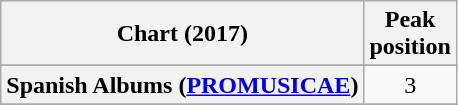<table class="wikitable sortable plainrowheaders" style="text-align:center">
<tr>
<th scope="col">Chart (2017)</th>
<th scope="col">Peak<br> position</th>
</tr>
<tr>
</tr>
<tr>
</tr>
<tr>
</tr>
<tr>
</tr>
<tr>
</tr>
<tr>
</tr>
<tr>
</tr>
<tr>
</tr>
<tr>
</tr>
<tr>
</tr>
<tr>
</tr>
<tr>
</tr>
<tr>
</tr>
<tr>
</tr>
<tr>
<th scope="row">Spanish Albums (<a href='#'>PROMUSICAE</a>)</th>
<td>3</td>
</tr>
<tr>
</tr>
<tr>
</tr>
<tr>
</tr>
<tr>
</tr>
<tr>
</tr>
</table>
